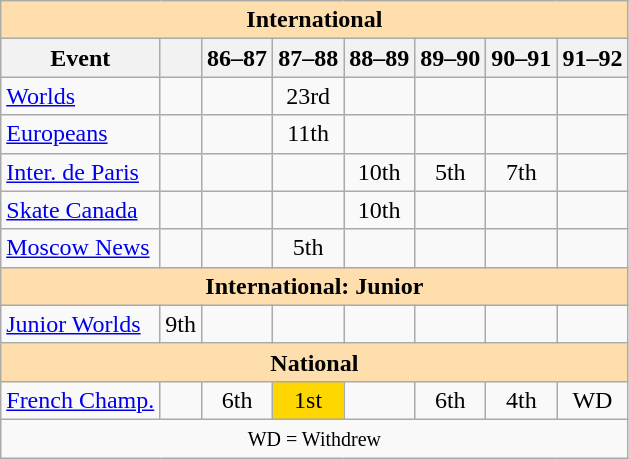<table class="wikitable" style="text-align:center">
<tr>
<th style="background-color: #ffdead; " colspan=8 align=center>International</th>
</tr>
<tr>
<th>Event</th>
<th></th>
<th>86–87</th>
<th>87–88</th>
<th>88–89</th>
<th>89–90</th>
<th>90–91</th>
<th>91–92</th>
</tr>
<tr>
<td align=left><a href='#'>Worlds</a></td>
<td></td>
<td></td>
<td>23rd</td>
<td></td>
<td></td>
<td></td>
<td></td>
</tr>
<tr>
<td align=left><a href='#'>Europeans</a></td>
<td></td>
<td></td>
<td>11th</td>
<td></td>
<td></td>
<td></td>
<td></td>
</tr>
<tr>
<td align=left><a href='#'>Inter. de Paris</a></td>
<td></td>
<td></td>
<td></td>
<td>10th</td>
<td>5th</td>
<td>7th</td>
<td></td>
</tr>
<tr>
<td align=left><a href='#'>Skate Canada</a></td>
<td></td>
<td></td>
<td></td>
<td>10th</td>
<td></td>
<td></td>
<td></td>
</tr>
<tr>
<td align=left><a href='#'>Moscow News</a></td>
<td></td>
<td></td>
<td>5th</td>
<td></td>
<td></td>
<td></td>
<td></td>
</tr>
<tr>
<th style="background-color: #ffdead; " colspan=8 align=center>International: Junior</th>
</tr>
<tr>
<td align=left><a href='#'>Junior Worlds</a></td>
<td>9th</td>
<td></td>
<td></td>
<td></td>
<td></td>
<td></td>
<td></td>
</tr>
<tr>
<th style="background-color: #ffdead; " colspan=8 align=center>National</th>
</tr>
<tr>
<td align=left><a href='#'>French Champ.</a></td>
<td></td>
<td>6th</td>
<td bgcolor=gold>1st</td>
<td></td>
<td>6th</td>
<td>4th</td>
<td>WD</td>
</tr>
<tr>
<td colspan=8 align=center><small> WD = Withdrew </small></td>
</tr>
</table>
